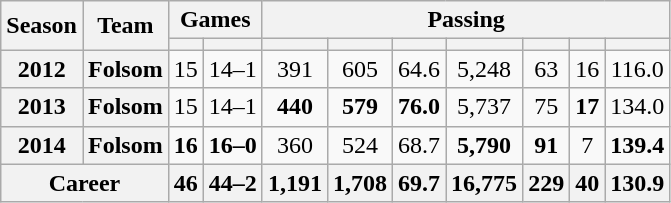<table class=wikitable style="text-align:center;">
<tr>
<th rowspan="2">Season</th>
<th rowspan="2">Team</th>
<th colspan="2">Games</th>
<th colspan="7">Passing</th>
</tr>
<tr>
<th></th>
<th></th>
<th></th>
<th></th>
<th></th>
<th></th>
<th></th>
<th></th>
<th></th>
</tr>
<tr>
<th>2012</th>
<th>Folsom</th>
<td>15</td>
<td>14–1</td>
<td>391</td>
<td>605</td>
<td>64.6</td>
<td>5,248</td>
<td>63</td>
<td>16</td>
<td>116.0</td>
</tr>
<tr>
<th>2013</th>
<th>Folsom</th>
<td>15</td>
<td>14–1</td>
<td><strong>440</strong></td>
<td><strong>579</strong></td>
<td><strong>76.0</strong></td>
<td>5,737</td>
<td>75</td>
<td><strong>17</strong></td>
<td>134.0</td>
</tr>
<tr>
<th>2014</th>
<th>Folsom</th>
<td><strong>16</strong></td>
<td><strong>16–0</strong></td>
<td>360</td>
<td>524</td>
<td>68.7</td>
<td><strong>5,790</strong></td>
<td><strong>91</strong></td>
<td>7</td>
<td><strong>139.4</strong></td>
</tr>
<tr>
<th colspan="2">Career</th>
<th>46</th>
<th>44–2</th>
<th>1,191</th>
<th>1,708</th>
<th>69.7</th>
<th>16,775</th>
<th>229</th>
<th>40</th>
<th>130.9</th>
</tr>
</table>
